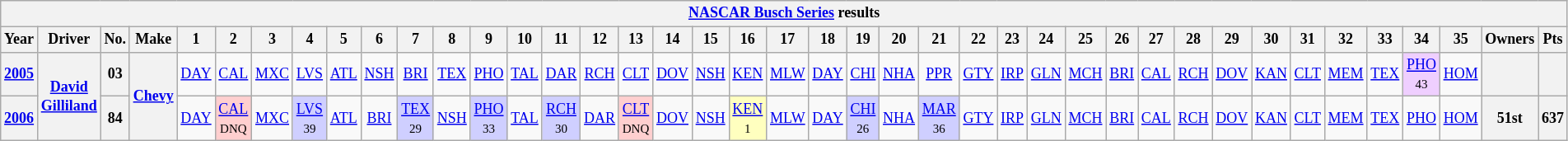<table class="wikitable" style="text-align:center; font-size:75%">
<tr>
<th colspan=45><a href='#'>NASCAR Busch Series</a> results</th>
</tr>
<tr>
<th>Year</th>
<th>Driver</th>
<th>No.</th>
<th>Make</th>
<th>1</th>
<th>2</th>
<th>3</th>
<th>4</th>
<th>5</th>
<th>6</th>
<th>7</th>
<th>8</th>
<th>9</th>
<th>10</th>
<th>11</th>
<th>12</th>
<th>13</th>
<th>14</th>
<th>15</th>
<th>16</th>
<th>17</th>
<th>18</th>
<th>19</th>
<th>20</th>
<th>21</th>
<th>22</th>
<th>23</th>
<th>24</th>
<th>25</th>
<th>26</th>
<th>27</th>
<th>28</th>
<th>29</th>
<th>30</th>
<th>31</th>
<th>32</th>
<th>33</th>
<th>34</th>
<th>35</th>
<th>Owners</th>
<th>Pts</th>
</tr>
<tr>
<th><a href='#'>2005</a></th>
<th rowspan=2><a href='#'>David Gilliland</a></th>
<th>03</th>
<th rowspan=2><a href='#'>Chevy</a></th>
<td><a href='#'>DAY</a></td>
<td><a href='#'>CAL</a></td>
<td><a href='#'>MXC</a></td>
<td><a href='#'>LVS</a></td>
<td><a href='#'>ATL</a></td>
<td><a href='#'>NSH</a></td>
<td><a href='#'>BRI</a></td>
<td><a href='#'>TEX</a></td>
<td><a href='#'>PHO</a></td>
<td><a href='#'>TAL</a></td>
<td><a href='#'>DAR</a></td>
<td><a href='#'>RCH</a></td>
<td><a href='#'>CLT</a></td>
<td><a href='#'>DOV</a></td>
<td><a href='#'>NSH</a></td>
<td><a href='#'>KEN</a></td>
<td><a href='#'>MLW</a></td>
<td><a href='#'>DAY</a></td>
<td><a href='#'>CHI</a></td>
<td><a href='#'>NHA</a></td>
<td><a href='#'>PPR</a></td>
<td><a href='#'>GTY</a></td>
<td><a href='#'>IRP</a></td>
<td><a href='#'>GLN</a></td>
<td><a href='#'>MCH</a></td>
<td><a href='#'>BRI</a></td>
<td><a href='#'>CAL</a></td>
<td><a href='#'>RCH</a></td>
<td><a href='#'>DOV</a></td>
<td><a href='#'>KAN</a></td>
<td><a href='#'>CLT</a></td>
<td><a href='#'>MEM</a></td>
<td><a href='#'>TEX</a></td>
<td style="background:#EFCFFF;"><a href='#'>PHO</a><br><small>43</small></td>
<td><a href='#'>HOM</a></td>
<th></th>
<th></th>
</tr>
<tr>
<th><a href='#'>2006</a></th>
<th>84</th>
<td><a href='#'>DAY</a></td>
<td style="background:#FFCFCF;"><a href='#'>CAL</a><br><small>DNQ</small></td>
<td><a href='#'>MXC</a></td>
<td style="background:#CFCFFF;"><a href='#'>LVS</a><br><small>39</small></td>
<td><a href='#'>ATL</a></td>
<td><a href='#'>BRI</a></td>
<td style="background:#CFCFFF;"><a href='#'>TEX</a><br><small>29</small></td>
<td><a href='#'>NSH</a></td>
<td style="background:#CFCFFF;"><a href='#'>PHO</a><br><small>33</small></td>
<td><a href='#'>TAL</a></td>
<td style="background:#CFCFFF;"><a href='#'>RCH</a><br><small>30</small></td>
<td><a href='#'>DAR</a></td>
<td style="background:#FFCFCF;"><a href='#'>CLT</a><br><small>DNQ</small></td>
<td><a href='#'>DOV</a></td>
<td><a href='#'>NSH</a></td>
<td style="background:#FFFFBF;"><a href='#'>KEN</a><br><small>1</small></td>
<td><a href='#'>MLW</a></td>
<td><a href='#'>DAY</a></td>
<td style="background:#CFCFFF;"><a href='#'>CHI</a><br><small>26</small></td>
<td><a href='#'>NHA</a></td>
<td style="background:#CFCFFF;"><a href='#'>MAR</a><br><small>36</small></td>
<td><a href='#'>GTY</a></td>
<td><a href='#'>IRP</a></td>
<td><a href='#'>GLN</a></td>
<td><a href='#'>MCH</a></td>
<td><a href='#'>BRI</a></td>
<td><a href='#'>CAL</a></td>
<td><a href='#'>RCH</a></td>
<td><a href='#'>DOV</a></td>
<td><a href='#'>KAN</a></td>
<td><a href='#'>CLT</a></td>
<td><a href='#'>MEM</a></td>
<td><a href='#'>TEX</a></td>
<td><a href='#'>PHO</a></td>
<td><a href='#'>HOM</a></td>
<th>51st</th>
<th>637</th>
</tr>
</table>
